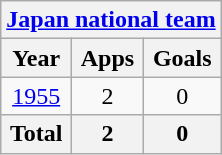<table class="wikitable" style="text-align:center">
<tr>
<th colspan=3><a href='#'>Japan national team</a></th>
</tr>
<tr>
<th>Year</th>
<th>Apps</th>
<th>Goals</th>
</tr>
<tr>
<td><a href='#'>1955</a></td>
<td>2</td>
<td>0</td>
</tr>
<tr>
<th>Total</th>
<th>2</th>
<th>0</th>
</tr>
</table>
